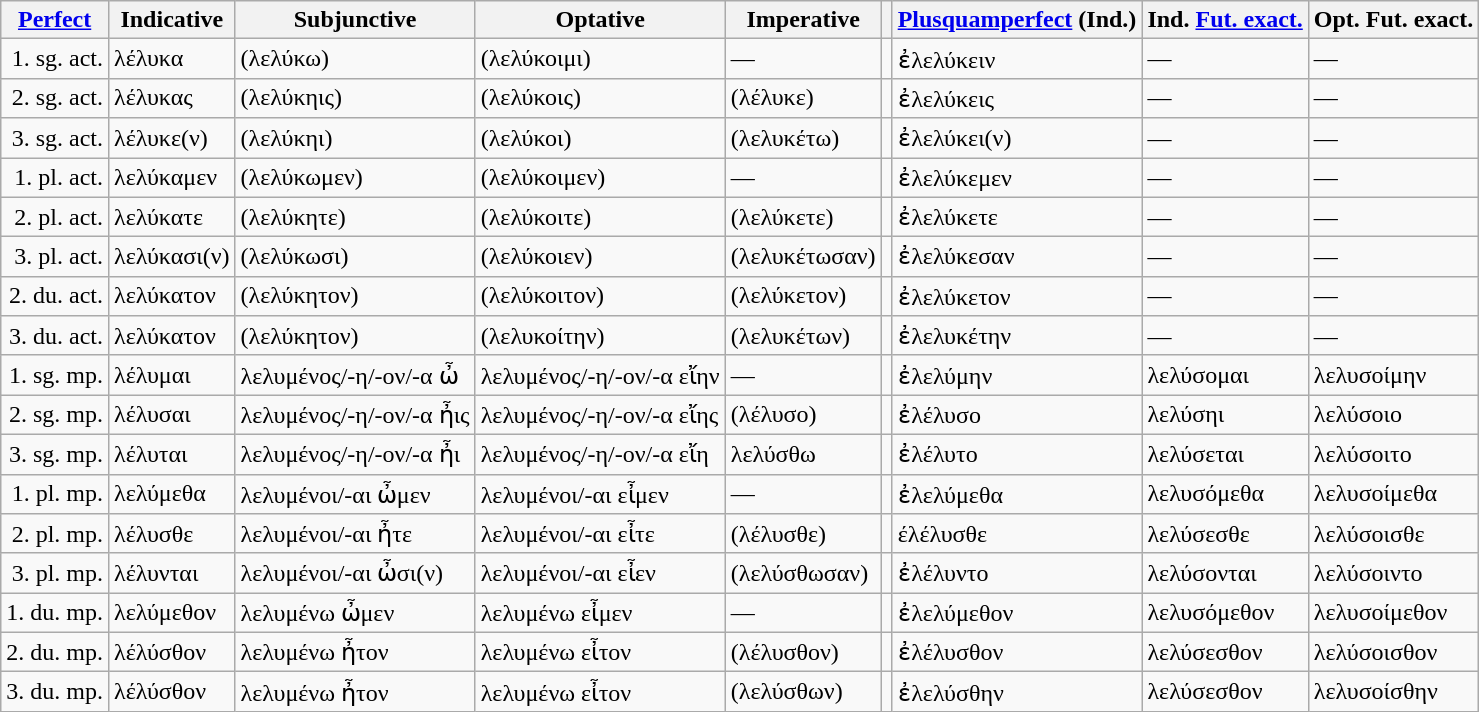<table class="wikitable">
<tr>
<th><a href='#'>Perfect</a></th>
<th>Indicative</th>
<th>Subjunctive</th>
<th>Optative</th>
<th>Imperative</th>
<th></th>
<th><a href='#'>Plusquamperfect</a> (Ind.)</th>
<th>Ind. <a href='#'>Fut. exact.</a></th>
<th>Opt. Fut. exact.</th>
</tr>
<tr>
<td style="text-align:right">1. sg. act.</td>
<td>λέλυκα</td>
<td>(λελύκω)</td>
<td>(λελύκοιμι)</td>
<td>—</td>
<td></td>
<td>ἐλελύκειν </td>
<td>—</td>
<td>—</td>
</tr>
<tr>
<td style="text-align:right">2. sg. act.</td>
<td>λέλυκας</td>
<td>(λελύκηις)</td>
<td>(λελύκοις)</td>
<td>(λέλυκε)</td>
<td></td>
<td>ἐλελύκεις</td>
<td>—</td>
<td>—</td>
</tr>
<tr>
<td style="text-align:right">3. sg. act.</td>
<td>λέλυκε(ν)</td>
<td>(λελύκηι)</td>
<td>(λελύκοι)</td>
<td>(λελυκέτω)</td>
<td></td>
<td>ἐλελύκει(ν)</td>
<td>—</td>
<td>—</td>
</tr>
<tr>
<td style="text-align:right">1. pl. act.</td>
<td>λελύκαμεν</td>
<td>(λελύκωμεν)</td>
<td>(λελύκοιμεν)</td>
<td>—</td>
<td></td>
<td>ἐλελύκεμεν</td>
<td>—</td>
<td>—</td>
</tr>
<tr>
<td style="text-align:right">2. pl. act.</td>
<td>λελύκατε</td>
<td>(λελύκητε)</td>
<td>(λελύκοιτε)</td>
<td>(λελύκετε)</td>
<td></td>
<td>ἐλελύκετε</td>
<td>—</td>
<td>—</td>
</tr>
<tr>
<td style="text-align:right">3. pl. act.</td>
<td>λελύκασι(ν)</td>
<td>(λελύκωσι)</td>
<td>(λελύκοιεν)</td>
<td>(λελυκέτωσαν)</td>
<td></td>
<td>ἐλελύκεσαν</td>
<td>—</td>
<td>—</td>
</tr>
<tr>
<td style="text-align:right">2. du. act.</td>
<td>λελύκατον</td>
<td>(λελύκητον)</td>
<td>(λελύκοιτον)</td>
<td>(λελύκετον)</td>
<td></td>
<td>ἐλελύκετον</td>
<td>—</td>
<td>—</td>
</tr>
<tr>
<td style="text-align:right">3. du. act.</td>
<td>λελύκατον</td>
<td>(λελύκητον)</td>
<td>(λελυκοίτην)</td>
<td>(λελυκέτων)</td>
<td></td>
<td>ἐλελυκέτην</td>
<td>—</td>
<td>—</td>
</tr>
<tr>
<td style="text-align:right">1. sg. mp.</td>
<td>λέλυμαι</td>
<td>λελυμένος/-η/-ον/-α ὦ</td>
<td>λελυμένος/-η/-ον/-α εἴην</td>
<td>—</td>
<td></td>
<td>ἐλελύμην</td>
<td>λελύσομαι</td>
<td>λελυσοίμην</td>
</tr>
<tr>
<td style="text-align:right">2. sg. mp.</td>
<td>λέλυσαι</td>
<td>λελυμένος/-η/-ον/-α ἦις</td>
<td>λελυμένος/-η/-ον/-α εἴης</td>
<td>(λέλυσο)</td>
<td></td>
<td>ἐλέλυσο</td>
<td>λελύσηι</td>
<td>λελύσοιο</td>
</tr>
<tr>
<td style="text-align:right">3. sg. mp.</td>
<td>λέλυται</td>
<td>λελυμένος/-η/-ον/-α ἦι</td>
<td>λελυμένος/-η/-ον/-α εἴη</td>
<td>λελύσθω</td>
<td></td>
<td>ἐλέλυτο</td>
<td>λελύσεται</td>
<td>λελύσοιτο</td>
</tr>
<tr>
<td style="text-align:right">1. pl. mp.</td>
<td>λελύμεθα</td>
<td>λελυμένοι/-αι ὦμεν</td>
<td>λελυμένοι/-αι εἶμεν</td>
<td>—</td>
<td></td>
<td>ἐλελύμεθα</td>
<td>λελυσόμεθα</td>
<td>λελυσοίμεθα</td>
</tr>
<tr>
<td style="text-align:right">2. pl. mp.</td>
<td>λέλυσθε</td>
<td>λελυμένοι/-αι ἦτε</td>
<td>λελυμένοι/-αι εἶτε</td>
<td>(λέλυσθε)</td>
<td></td>
<td>έλέλυσθε</td>
<td>λελύσεσθε</td>
<td>λελύσοισθε</td>
</tr>
<tr>
<td style="text-align:right">3. pl. mp.</td>
<td>λέλυνται</td>
<td>λελυμένοι/-αι ὦσι(ν)</td>
<td>λελυμένοι/-αι εἶεν</td>
<td>(λελύσθωσαν)</td>
<td></td>
<td>ἐλέλυντο</td>
<td>λελύσονται</td>
<td>λελύσοιντο</td>
</tr>
<tr>
<td style="text-align:right">1. du. mp.</td>
<td>λελύμεθον</td>
<td>λελυμένω ὦμεν</td>
<td>λελυμένω εἶμεν</td>
<td>—</td>
<td></td>
<td>ἐλελύμεθον</td>
<td>λελυσόμεθον</td>
<td>λελυσοίμεθον</td>
</tr>
<tr>
<td style="text-align:right">2. du. mp.</td>
<td>λέλύσθον</td>
<td>λελυμένω ἦτον</td>
<td>λελυμένω εἶτον</td>
<td>(λέλυσθον)</td>
<td></td>
<td>ἐλέλυσθον</td>
<td>λελύσεσθον</td>
<td>λελύσοισθον</td>
</tr>
<tr>
<td style="text-align:right">3. du. mp.</td>
<td>λέλύσθον</td>
<td>λελυμένω ἦτον</td>
<td>λελυμένω εἶτον</td>
<td>(λελύσθων)</td>
<td></td>
<td>ἐλελύσθην</td>
<td>λελύσεσθον</td>
<td>λελυσοίσθην</td>
</tr>
</table>
